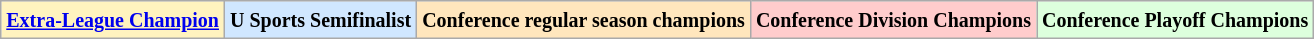<table class="wikitable">
<tr>
<td bgcolor="#FFF3BF"><small><strong><a href='#'>Extra-League Champion</a></strong></small></td>
<td bgcolor="#D0E7FF"><small><strong>U Sports Semifinalist</strong></small></td>
<td bgcolor="#FFE6BD"><small><strong>Conference regular season champions</strong></small></td>
<td bgcolor="#FFCCCC"><small><strong>Conference Division Champions</strong></small></td>
<td bgcolor="#ddffdd"><small><strong>Conference Playoff Champions</strong></small></td>
</tr>
</table>
